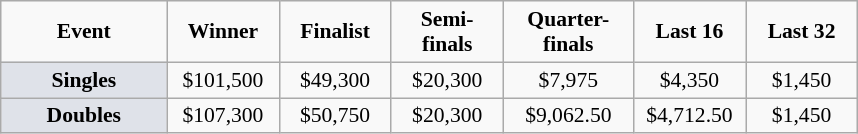<table class="wikitable" style="font-size:90%; text-align:center">
<tr>
<td width="104px"><strong>Event</strong></td>
<td width="68px"><strong>Winner</strong></td>
<td width="68px"><strong>Finalist</strong></td>
<td width="68px"><strong>Semi-finals</strong></td>
<td width="80px"><strong>Quarter-finals</strong></td>
<td width="68px"><strong>Last 16</strong></td>
<td width="68px"><strong>Last 32</strong></td>
</tr>
<tr>
<td bgcolor="#dfe2e9"><strong>Singles</strong></td>
<td>$101,500</td>
<td>$49,300</td>
<td>$20,300</td>
<td>$7,975</td>
<td>$4,350</td>
<td>$1,450</td>
</tr>
<tr>
<td bgcolor="#dfe2e9"><strong>Doubles</strong></td>
<td>$107,300</td>
<td>$50,750</td>
<td>$20,300</td>
<td>$9,062.50</td>
<td>$4,712.50</td>
<td>$1,450</td>
</tr>
</table>
